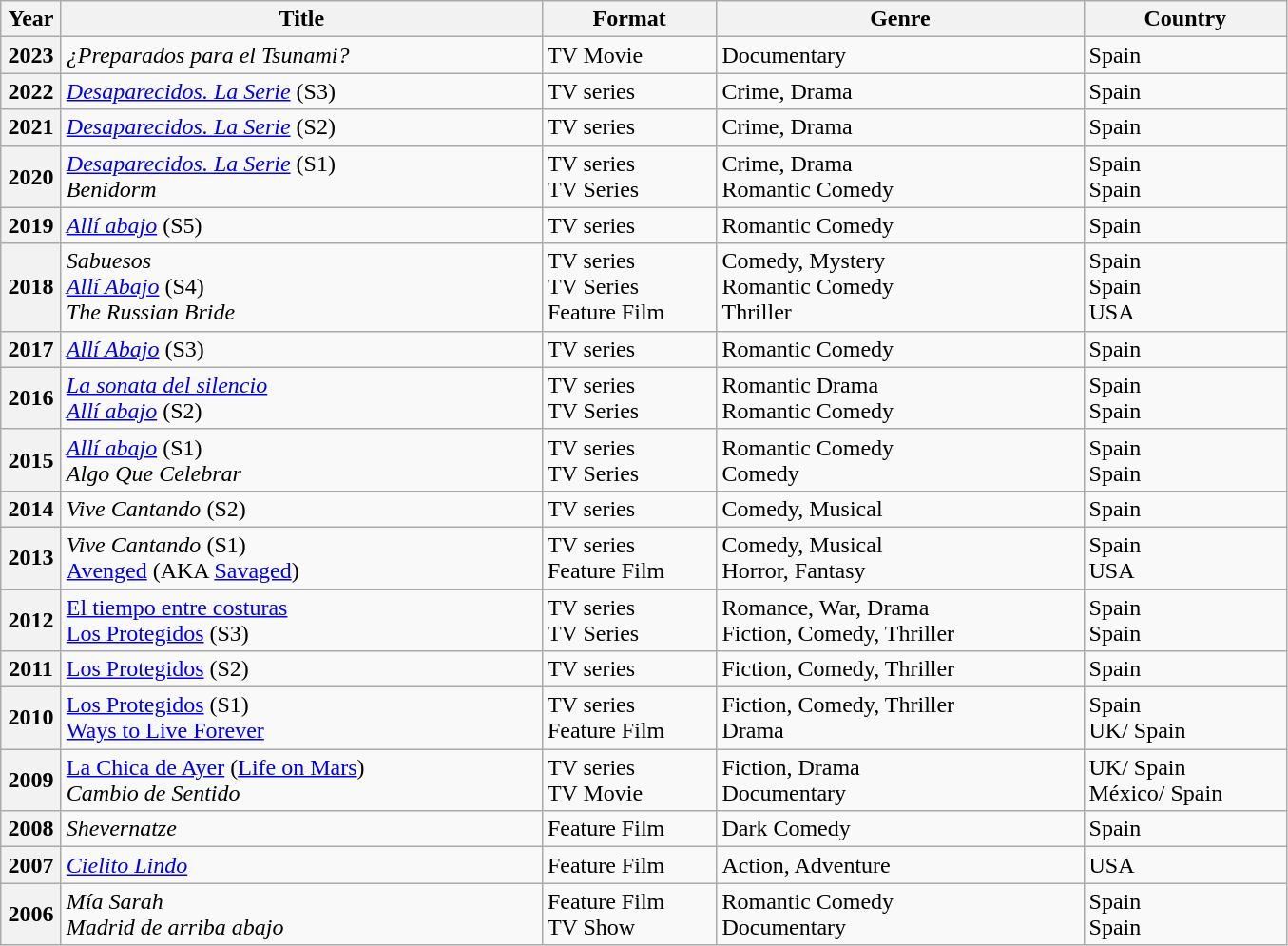<table class="wikitable">
<tr>
<th width="35">Year</th>
<th width="330">Title</th>
<th width="115">Format</th>
<th width="250">Genre</th>
<th width="135">Country</th>
</tr>
<tr>
<th>2023</th>
<td><em>¿Preparados para el Tsunami?</em></td>
<td>TV Movie</td>
<td>Documentary</td>
<td>Spain</td>
</tr>
<tr>
<th>2022</th>
<td><em><a href='#'>Desaparecidos. La Serie</a></em> (S3)</td>
<td>TV series</td>
<td>Crime, Drama</td>
<td>Spain</td>
</tr>
<tr>
<th>2021</th>
<td><em><a href='#'>Desaparecidos. La Serie</a></em> (S2)</td>
<td>TV series</td>
<td>Crime, Drama</td>
<td>Spain</td>
</tr>
<tr>
<th>2020</th>
<td><em><a href='#'>Desaparecidos. La Serie</a></em> (S1)<br><em>Benidorm</em></td>
<td>TV series<br>TV Series</td>
<td>Crime, Drama<br>Romantic Comedy</td>
<td>Spain<br>Spain</td>
</tr>
<tr>
<th>2019</th>
<td><em><a href='#'>Allí abajo</a></em> (S5)</td>
<td>TV series</td>
<td>Romantic Comedy</td>
<td>Spain</td>
</tr>
<tr>
<th>2018</th>
<td><em>Sabuesos</em><br><em><a href='#'>Allí Abajo</a></em> (S4)<br><em>The Russian Bride</em></td>
<td>TV series<br>TV Series<br>Feature Film</td>
<td>Comedy, Mystery<br>Romantic Comedy<br>Thriller</td>
<td>Spain <br>Spain<br>USA</td>
</tr>
<tr>
<th>2017</th>
<td><em><a href='#'>Allí Abajo</a></em> (S3)</td>
<td>TV series</td>
<td>Romantic Comedy</td>
<td>Spain</td>
</tr>
<tr>
<th>2016</th>
<td><em><a href='#'>La sonata del silencio</a></em><br> <em><a href='#'>Allí abajo</a></em> (S2)</td>
<td>TV series<br>TV Series</td>
<td>Romantic Drama<br>Romantic Comedy</td>
<td>Spain<br>Spain</td>
</tr>
<tr>
<th>2015</th>
<td><em><a href='#'>Allí abajo</a></em> (S1)<br><em>Algo Que Celebrar</em></td>
<td>TV series<br>TV Series</td>
<td>Romantic Comedy<br>Comedy</td>
<td>Spain<br>Spain</td>
</tr>
<tr>
<th>2014</th>
<td><em>Vive Cantando</em> (S2)</td>
<td>TV series</td>
<td>Comedy, Musical</td>
<td>Spain</td>
</tr>
<tr>
<th>2013</th>
<td><em>Vive Cantando</em> (S1)<br><a href='#'>Avenged</a> (AKA <a href='#'>Savaged</a>)</td>
<td>TV series<br>Feature Film</td>
<td>Comedy, Musical<br>Horror, Fantasy</td>
<td>Spain<br> USA</td>
</tr>
<tr>
<th>2012</th>
<td><a href='#'>El tiempo entre costuras</a><br><a href='#'>Los Protegidos</a> (S3)</td>
<td>TV series<br>TV Series</td>
<td>Romance, War, Drama<br>Fiction, Comedy, Thriller</td>
<td>Spain<br>Spain</td>
</tr>
<tr>
<th>2011</th>
<td><a href='#'>Los Protegidos</a> (S2)</td>
<td>TV series</td>
<td>Fiction, Comedy, Thriller</td>
<td>Spain</td>
</tr>
<tr>
<th>2010</th>
<td><a href='#'>Los Protegidos</a> (S1)<br><a href='#'>Ways to Live Forever</a></td>
<td>TV series<br>Feature Film</td>
<td>Fiction, Comedy, Thriller<br>Drama</td>
<td>Spain<br>UK/ Spain</td>
</tr>
<tr>
<th>2009</th>
<td><a href='#'>La Chica de Ayer</a> (<a href='#'>Life on Mars</a>)<br><em>Cambio de Sentido</em></td>
<td>TV series<br>TV Movie</td>
<td>Fiction, Drama<br>Documentary</td>
<td>UK/ Spain<br>México/ Spain</td>
</tr>
<tr>
<th>2008</th>
<td><em>Shevernatze</em></td>
<td>Feature Film</td>
<td>Dark Comedy</td>
<td>Spain</td>
</tr>
<tr>
<th>2007</th>
<td><a href='#'><em>Cielito Lindo</em></a></td>
<td>Feature Film</td>
<td>Action, Adventure</td>
<td>USA</td>
</tr>
<tr>
<th>2006</th>
<td><em>Mía Sarah</em><br><em>Madrid de arriba abajo</em></td>
<td>Feature Film<br>TV Show</td>
<td>Romantic Comedy<br>Documentary</td>
<td>Spain<br>Spain</td>
</tr>
</table>
